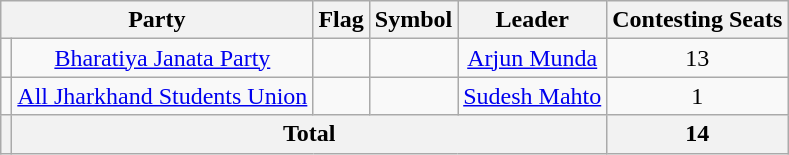<table class="wikitable" style="text-align:center">
<tr>
<th colspan="2">Party</th>
<th>Flag</th>
<th>Symbol</th>
<th>Leader</th>
<th>Contesting Seats</th>
</tr>
<tr>
<td></td>
<td><a href='#'>Bharatiya Janata Party</a></td>
<td></td>
<td></td>
<td><a href='#'>Arjun Munda</a></td>
<td>13</td>
</tr>
<tr>
<td></td>
<td><a href='#'>All Jharkhand Students Union</a></td>
<td></td>
<td></td>
<td><a href='#'>Sudesh Mahto</a></td>
<td>1</td>
</tr>
<tr>
<th></th>
<th Colspan=4>Total</th>
<th>14</th>
</tr>
</table>
